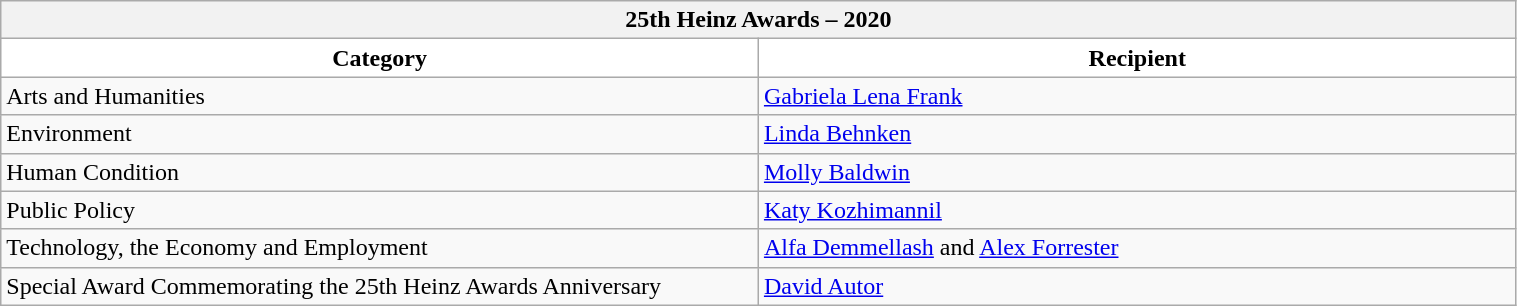<table class="wikitable" style="width:80%; text-align:left">
<tr>
<th colspan="2" style="background:cream"><span>25th Heinz Awards – 2020</span></th>
</tr>
<tr>
<th style="background:white; width:40%">Category</th>
<th style="background:white; width:40%">Recipient</th>
</tr>
<tr>
<td>Arts and Humanities</td>
<td><a href='#'>Gabriela Lena Frank</a></td>
</tr>
<tr>
<td>Environment</td>
<td><a href='#'>Linda Behnken</a></td>
</tr>
<tr>
<td>Human Condition</td>
<td><a href='#'>Molly Baldwin</a></td>
</tr>
<tr>
<td>Public Policy</td>
<td><a href='#'>Katy Kozhimannil</a></td>
</tr>
<tr>
<td>Technology, the Economy and Employment</td>
<td><a href='#'>Alfa Demmellash</a> and <a href='#'>Alex Forrester</a></td>
</tr>
<tr>
<td>Special Award Commemorating the 25th Heinz Awards Anniversary</td>
<td><a href='#'>David Autor</a></td>
</tr>
</table>
